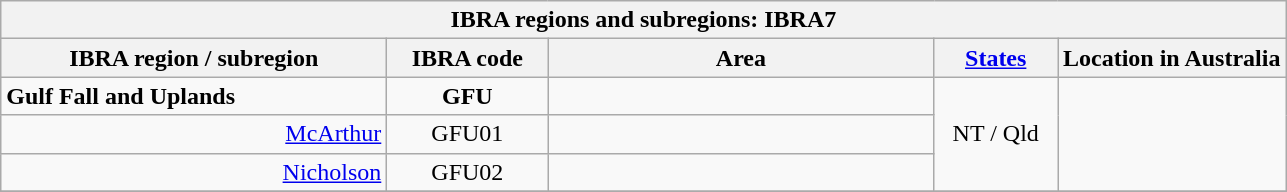<table class="wikitable sortable">
<tr>
<th rowwidth=100px colspan=5>IBRA regions and subregions: IBRA7</th>
</tr>
<tr>
<th scope="col" width="250px">IBRA region / subregion</th>
<th scope="col" width="100px">IBRA code</th>
<th scope="col" width="250px">Area</th>
<th scope="col" width="75px"><a href='#'>States</a></th>
<th>Location in Australia</th>
</tr>
<tr>
<td><strong>Gulf Fall and Uplands</strong></td>
<td align="center"><strong>GFU</strong></td>
<td align="right"><strong></strong></td>
<td align="center" rowspan=3>NT / Qld</td>
<td align="center" rowspan=3></td>
</tr>
<tr>
<td align="right"><a href='#'>McArthur</a></td>
<td align="center">GFU01</td>
<td align="right"></td>
</tr>
<tr>
<td align="right"><a href='#'>Nicholson</a></td>
<td align="center">GFU02</td>
<td align="right"></td>
</tr>
<tr>
</tr>
</table>
